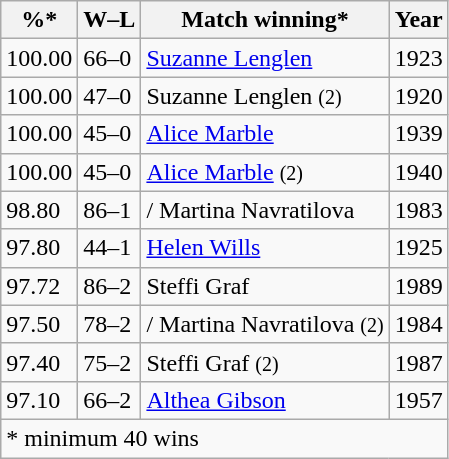<table class=wikitable style="display:inline-table;">
<tr>
<th>%*</th>
<th>W–L</th>
<th>Match winning*</th>
<th>Year</th>
</tr>
<tr>
<td>100.00</td>
<td>66–0</td>
<td> <a href='#'>Suzanne Lenglen</a></td>
<td>1923</td>
</tr>
<tr>
<td>100.00</td>
<td>47–0</td>
<td> Suzanne Lenglen <small>(2)</small></td>
<td>1920</td>
</tr>
<tr>
<td>100.00</td>
<td>45–0</td>
<td> <a href='#'>Alice Marble</a></td>
<td>1939</td>
</tr>
<tr>
<td>100.00</td>
<td>45–0</td>
<td> <a href='#'>Alice Marble</a> <small>(2)</small></td>
<td>1940</td>
</tr>
<tr>
<td>98.80</td>
<td>86–1</td>
<td>/ Martina Navratilova</td>
<td>1983</td>
</tr>
<tr>
<td>97.80</td>
<td>44–1</td>
<td> <a href='#'>Helen Wills</a></td>
<td>1925</td>
</tr>
<tr>
<td>97.72</td>
<td>86–2</td>
<td> Steffi Graf</td>
<td>1989</td>
</tr>
<tr>
<td>97.50</td>
<td>78–2</td>
<td>/ Martina Navratilova <small>(2)</small></td>
<td>1984</td>
</tr>
<tr>
<td>97.40</td>
<td>75–2</td>
<td> Steffi Graf <small>(2)</small></td>
<td>1987</td>
</tr>
<tr>
<td>97.10</td>
<td>66–2</td>
<td> <a href='#'>Althea Gibson</a></td>
<td>1957</td>
</tr>
<tr>
<td colspan="4">* minimum 40 wins</td>
</tr>
</table>
